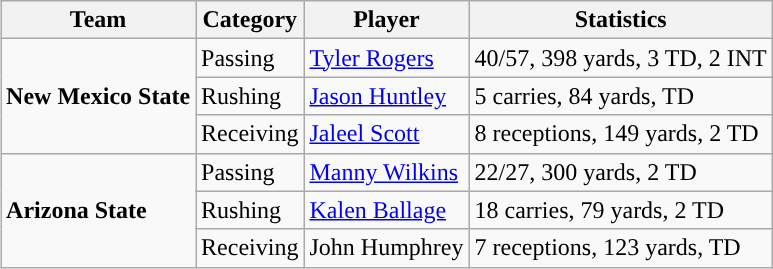<table class="wikitable" style="float: right;">
<tr>
<th>Team</th>
<th>Category</th>
<th>Player</th>
<th>Statistics</th>
</tr>
<tr>
<td rowspan=3><strong>New Mexico State</strong></td>
<td>Passing</td>
<td><a href='#'>Tyler Rogers</a></td>
<td>40/57, 398 yards, 3 TD, 2 INT</td>
</tr>
<tr>
<td>Rushing</td>
<td><a href='#'>Jason Huntley</a></td>
<td>5 carries, 84 yards, TD</td>
</tr>
<tr>
<td>Receiving</td>
<td><a href='#'>Jaleel Scott</a></td>
<td>8 receptions, 149 yards, 2 TD</td>
</tr>
<tr>
<td rowspan=3><strong>Arizona State</strong></td>
<td>Passing</td>
<td><a href='#'>Manny Wilkins</a></td>
<td>22/27, 300 yards, 2 TD</td>
</tr>
<tr>
<td>Rushing</td>
<td><a href='#'>Kalen Ballage</a></td>
<td>18 carries, 79 yards, 2 TD</td>
</tr>
<tr>
<td>Receiving</td>
<td>John Humphrey</td>
<td>7 receptions, 123 yards, TD</td>
</tr>
</table>
